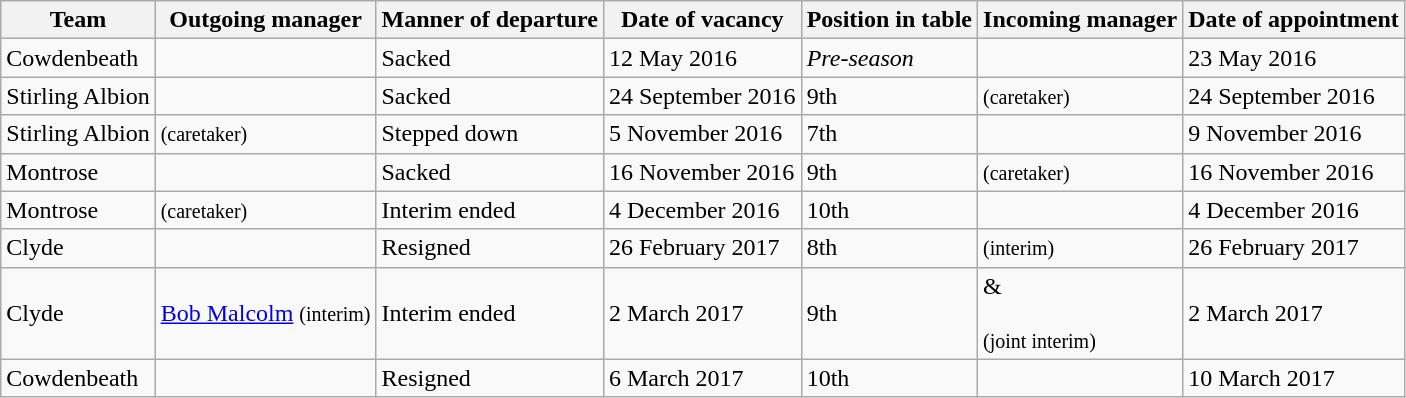<table class="wikitable sortable">
<tr>
<th>Team</th>
<th>Outgoing manager</th>
<th>Manner of departure</th>
<th>Date of vacancy</th>
<th>Position in table</th>
<th>Incoming manager</th>
<th>Date of appointment</th>
</tr>
<tr>
<td>Cowdenbeath</td>
<td> </td>
<td>Sacked</td>
<td>12 May 2016</td>
<td><em>Pre-season</em></td>
<td> </td>
<td>23 May 2016</td>
</tr>
<tr>
<td>Stirling Albion</td>
<td> </td>
<td>Sacked</td>
<td>24 September 2016</td>
<td>9th</td>
<td>  <small>(caretaker)</small></td>
<td>24 September 2016</td>
</tr>
<tr>
<td>Stirling Albion</td>
<td>  <small>(caretaker)</small></td>
<td>Stepped down</td>
<td>5 November 2016</td>
<td>7th</td>
<td> </td>
<td>9 November 2016</td>
</tr>
<tr>
<td>Montrose</td>
<td> </td>
<td>Sacked</td>
<td>16 November 2016</td>
<td>9th</td>
<td>  <small>(caretaker)</small></td>
<td>16 November 2016</td>
</tr>
<tr>
<td>Montrose</td>
<td>  <small>(caretaker)</small></td>
<td>Interim ended</td>
<td>4 December 2016</td>
<td>10th</td>
<td> </td>
<td>4 December 2016</td>
</tr>
<tr>
<td>Clyde</td>
<td> </td>
<td>Resigned</td>
<td>26 February 2017</td>
<td>8th</td>
<td>  <small>(interim)</small></td>
<td>26 February 2017</td>
</tr>
<tr>
<td>Clyde</td>
<td> <a href='#'>Bob Malcolm</a> <small>(interim)</small></td>
<td>Interim ended</td>
<td>2 March 2017</td>
<td>9th</td>
<td>  &<br> <br><small>(joint interim)</small></td>
<td>2 March 2017</td>
</tr>
<tr>
<td>Cowdenbeath</td>
<td> </td>
<td>Resigned</td>
<td>6 March 2017</td>
<td>10th</td>
<td> </td>
<td>10 March 2017</td>
</tr>
</table>
